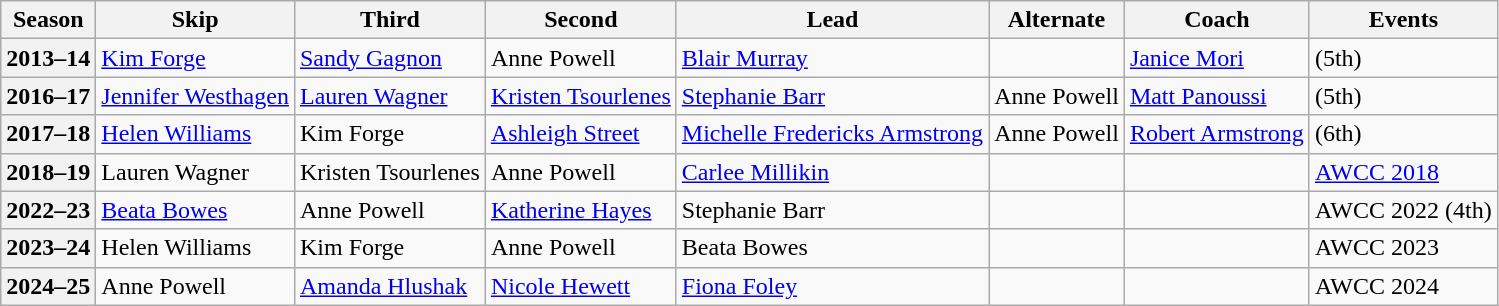<table class="wikitable">
<tr>
<th scope="col">Season</th>
<th scope="col">Skip</th>
<th scope="col">Third</th>
<th scope="col">Second</th>
<th scope="col">Lead</th>
<th scope="col">Alternate</th>
<th scope="col">Coach</th>
<th scope="col">Events</th>
</tr>
<tr>
<th scope="row">2013–14</th>
<td><a href='#'>Kim Forge</a></td>
<td><a href='#'>Sandy Gagnon</a></td>
<td>Anne Powell</td>
<td><a href='#'>Blair Murray</a></td>
<td></td>
<td><a href='#'>Janice Mori</a></td>
<td> (5th)</td>
</tr>
<tr>
<th scope="row">2016–17</th>
<td><a href='#'>Jennifer Westhagen</a></td>
<td><a href='#'>Lauren Wagner</a></td>
<td><a href='#'>Kristen Tsourlenes</a></td>
<td><a href='#'>Stephanie Barr</a></td>
<td>Anne Powell</td>
<td><a href='#'>Matt Panoussi</a></td>
<td> (5th)</td>
</tr>
<tr>
<th scope="row">2017–18</th>
<td><a href='#'>Helen Williams</a></td>
<td>Kim Forge</td>
<td><a href='#'>Ashleigh Street</a></td>
<td><a href='#'>Michelle Fredericks Armstrong</a></td>
<td>Anne Powell</td>
<td><a href='#'>Robert Armstrong</a></td>
<td> (6th)</td>
</tr>
<tr>
<th scope="row">2018–19</th>
<td>Lauren Wagner</td>
<td>Kristen Tsourlenes</td>
<td>Anne Powell</td>
<td><a href='#'>Carlee Millikin</a></td>
<td></td>
<td></td>
<td><a href='#'>AWCC 2018</a> </td>
</tr>
<tr>
<th scope="row">2022–23</th>
<td><a href='#'>Beata Bowes</a></td>
<td>Anne Powell</td>
<td><a href='#'>Katherine Hayes</a></td>
<td>Stephanie Barr</td>
<td></td>
<td></td>
<td>AWCC 2022 (4th)</td>
</tr>
<tr>
<th scope="row">2023–24</th>
<td>Helen Williams</td>
<td>Kim Forge</td>
<td>Anne Powell</td>
<td>Beata Bowes</td>
<td></td>
<td></td>
<td>AWCC 2023 </td>
</tr>
<tr>
<th scope="row">2024–25</th>
<td>Anne Powell</td>
<td><a href='#'>Amanda Hlushak</a></td>
<td><a href='#'>Nicole Hewett</a></td>
<td><a href='#'>Fiona Foley</a></td>
<td></td>
<td></td>
<td>AWCC 2024 </td>
</tr>
</table>
